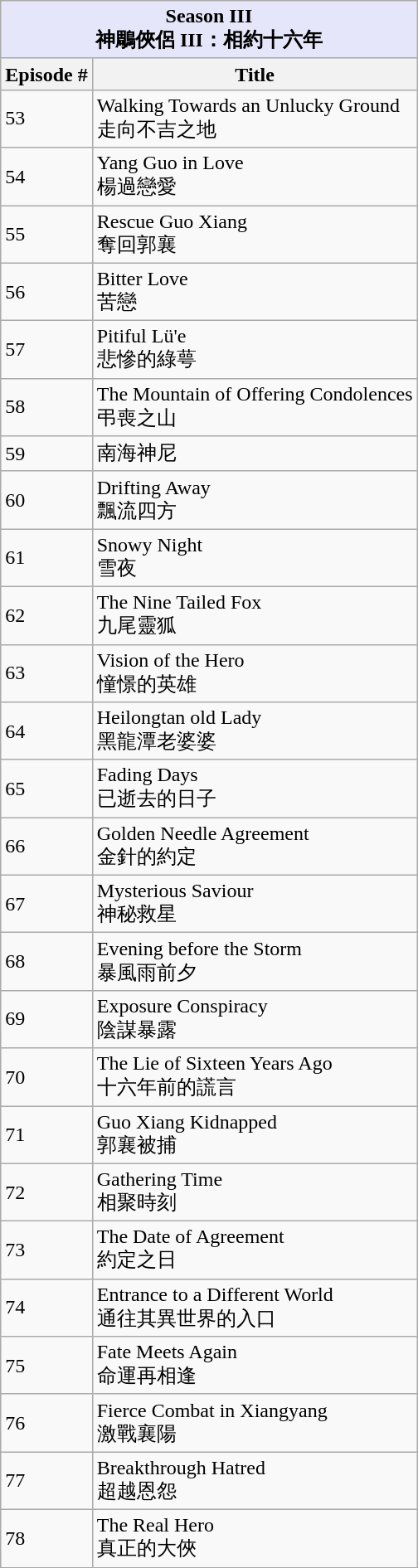<table class="wikitable">
<tr>
<td colspan="2" style="background:lavender; text-align:center;"><strong>Season III<br>神鵰俠侶 III：相約十六年</strong></td>
</tr>
<tr>
<th>Episode #</th>
<th>Title</th>
</tr>
<tr>
<td>53</td>
<td>Walking Towards an Unlucky Ground<br>走向不吉之地</td>
</tr>
<tr>
<td>54</td>
<td>Yang Guo in Love<br>楊過戀愛</td>
</tr>
<tr>
<td>55</td>
<td>Rescue Guo Xiang<br>奪回郭襄</td>
</tr>
<tr>
<td>56</td>
<td>Bitter Love<br>苦戀</td>
</tr>
<tr>
<td>57</td>
<td>Pitiful Lü'e<br>悲慘的綠萼</td>
</tr>
<tr>
<td>58</td>
<td>The Mountain of Offering Condolences<br>弔喪之山</td>
</tr>
<tr>
<td>59</td>
<td>南海神尼</td>
</tr>
<tr>
<td>60</td>
<td>Drifting Away <br>飄流四方</td>
</tr>
<tr>
<td>61</td>
<td>Snowy Night<br>雪夜</td>
</tr>
<tr>
<td>62</td>
<td>The Nine Tailed Fox<br>九尾靈狐</td>
</tr>
<tr>
<td>63</td>
<td>Vision of the Hero<br>憧憬的英雄</td>
</tr>
<tr>
<td>64</td>
<td>Heilongtan old Lady<br>黑龍潭老婆婆</td>
</tr>
<tr>
<td>65</td>
<td>Fading Days<br>已逝去的日子</td>
</tr>
<tr>
<td>66</td>
<td>Golden Needle Agreement<br>金針的約定</td>
</tr>
<tr>
<td>67</td>
<td>Mysterious Saviour<br>神秘救星</td>
</tr>
<tr>
<td>68</td>
<td>Evening before the Storm<br>暴風雨前夕</td>
</tr>
<tr>
<td>69</td>
<td>Exposure Conspiracy<br>陰謀暴露</td>
</tr>
<tr>
<td>70</td>
<td>The Lie of Sixteen Years Ago<br>十六年前的謊言</td>
</tr>
<tr>
<td>71</td>
<td>Guo Xiang Kidnapped<br>郭襄被捕</td>
</tr>
<tr>
<td>72</td>
<td>Gathering Time<br>相聚時刻</td>
</tr>
<tr>
<td>73</td>
<td>The Date of Agreement<br>約定之日</td>
</tr>
<tr>
<td>74</td>
<td>Entrance to a Different World<br>通往其異世界的入口</td>
</tr>
<tr>
<td>75</td>
<td>Fate Meets Again<br>命運再相逢</td>
</tr>
<tr>
<td>76</td>
<td>Fierce Combat in Xiangyang<br>激戰襄陽</td>
</tr>
<tr>
<td>77</td>
<td>Breakthrough Hatred<br>超越恩怨</td>
</tr>
<tr>
<td>78</td>
<td>The Real Hero<br>真正的大俠</td>
</tr>
</table>
